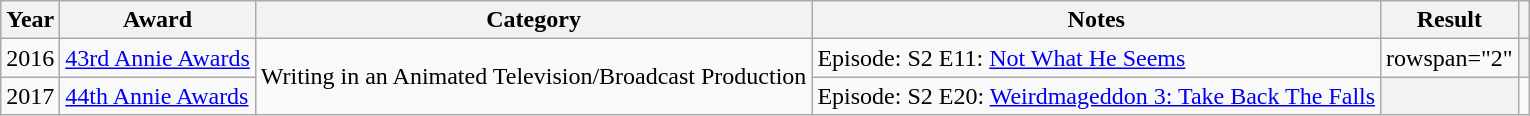<table class="wikitable">
<tr>
<th>Year</th>
<th>Award</th>
<th>Category</th>
<th>Notes</th>
<th>Result</th>
<th></th>
</tr>
<tr>
<td rowspan="1">2016</td>
<td rowspan="1"><a href='#'>43rd Annie Awards</a></td>
<td rowspan="2">Writing in an Animated Television/Broadcast Production</td>
<td>Episode: S2 E11: <a href='#'>Not What He Seems</a></td>
<td>rowspan="2" </td>
<th align=center></th>
</tr>
<tr>
<td rowspan="1">2017</td>
<td rowspan="1"><a href='#'>44th Annie Awards</a></td>
<td>Episode: S2 E20: <a href='#'>Weirdmageddon 3: Take Back The Falls</a></td>
<th align=center></th>
</tr>
</table>
